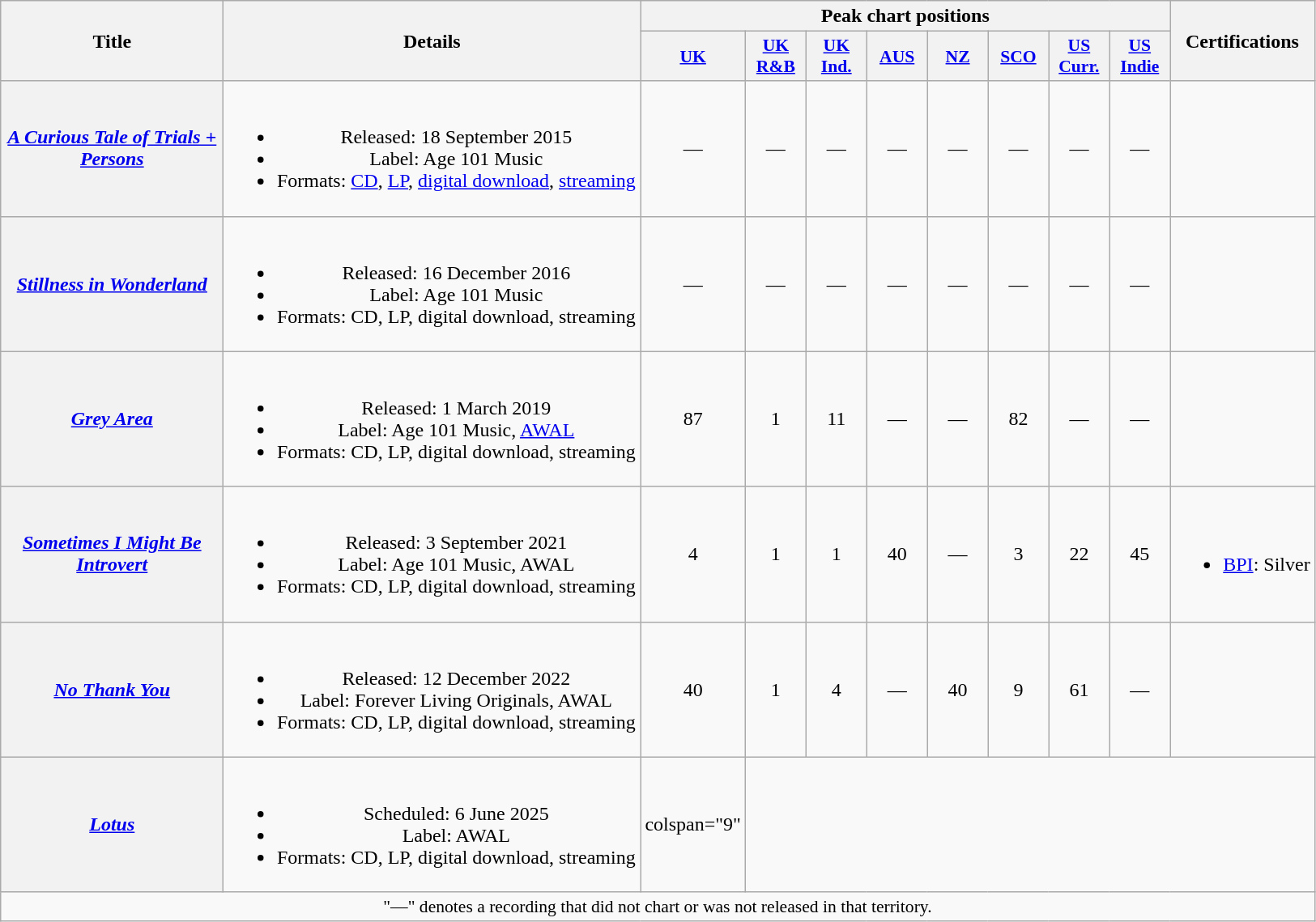<table class="wikitable plainrowheaders" style="text-align:center;">
<tr>
<th scope="col" rowspan="2" style="width:11em;">Title</th>
<th scope="col" rowspan="2" style="width:21em;">Details</th>
<th scope="col" colspan="8">Peak chart positions</th>
<th scope="col" rowspan="2">Certifications</th>
</tr>
<tr>
<th scope="col" style="width:3em;font-size:90%;"><a href='#'>UK</a><br></th>
<th scope="col" style="width:3em;font-size:90%;"><a href='#'>UK<br>R&B</a><br></th>
<th scope="col" style="width:3em;font-size:90%;"><a href='#'>UK<br>Ind.</a><br></th>
<th scope="col" style="width:3em;font-size:90%;"><a href='#'>AUS</a><br></th>
<th scope="col" style="width:3em;font-size:90%;"><a href='#'>NZ</a><br></th>
<th scope="col" style="width:3em;font-size:90%;"><a href='#'>SCO</a><br></th>
<th scope="col" style="width:3em;font-size:90%;"><a href='#'>US<br>Curr.</a><br></th>
<th scope="col" style="width:3em;font-size:90%;"><a href='#'>US<br>Indie</a><br></th>
</tr>
<tr>
<th scope="row"><em><a href='#'>A Curious Tale of Trials + Persons</a></em></th>
<td><br><ul><li>Released: 18 September 2015</li><li>Label: Age 101 Music</li><li>Formats: <a href='#'>CD</a>, <a href='#'>LP</a>, <a href='#'>digital download</a>, <a href='#'>streaming</a></li></ul></td>
<td>—</td>
<td>—</td>
<td>—</td>
<td>—</td>
<td>—</td>
<td>—</td>
<td>—</td>
<td>—</td>
<td></td>
</tr>
<tr>
<th scope="row"><em><a href='#'>Stillness in Wonderland</a></em></th>
<td><br><ul><li>Released: 16 December 2016</li><li>Label: Age 101 Music</li><li>Formats: CD, LP, digital download, streaming</li></ul></td>
<td>—</td>
<td>—</td>
<td>—</td>
<td>—</td>
<td>—</td>
<td>—</td>
<td>—</td>
<td>—</td>
<td></td>
</tr>
<tr>
<th scope="row"><em><a href='#'>Grey Area</a></em></th>
<td><br><ul><li>Released: 1 March 2019</li><li>Label: Age 101 Music, <a href='#'>AWAL</a></li><li>Formats: CD, LP, digital download, streaming</li></ul></td>
<td>87</td>
<td>1</td>
<td>11</td>
<td>—</td>
<td>—</td>
<td>82</td>
<td>—</td>
<td>—</td>
<td></td>
</tr>
<tr>
<th scope="row"><em><a href='#'>Sometimes I Might Be Introvert</a></em></th>
<td><br><ul><li>Released: 3 September 2021</li><li>Label: Age 101 Music, AWAL</li><li>Formats: CD, LP, digital download, streaming</li></ul></td>
<td>4</td>
<td>1</td>
<td>1</td>
<td>40</td>
<td>—</td>
<td>3</td>
<td>22</td>
<td>45</td>
<td><br><ul><li><a href='#'>BPI</a>: Silver</li></ul></td>
</tr>
<tr>
<th scope="row"><em><a href='#'>No Thank You</a></em></th>
<td><br><ul><li>Released: 12 December 2022</li><li>Label: Forever Living Originals, AWAL</li><li>Formats: CD, LP, digital download, streaming</li></ul></td>
<td>40</td>
<td>1</td>
<td>4</td>
<td>—</td>
<td>40</td>
<td>9</td>
<td>61</td>
<td>—</td>
<td></td>
</tr>
<tr>
<th scope="row"><em><a href='#'>Lotus</a></em></th>
<td><br><ul><li>Scheduled: 6 June 2025</li><li>Label: AWAL</li><li>Formats: CD, LP, digital download, streaming</li></ul></td>
<td>colspan="9" </td>
</tr>
<tr>
<td colspan="14" style="font-size:90%">"—" denotes a recording that did not chart or was not released in that territory.</td>
</tr>
</table>
